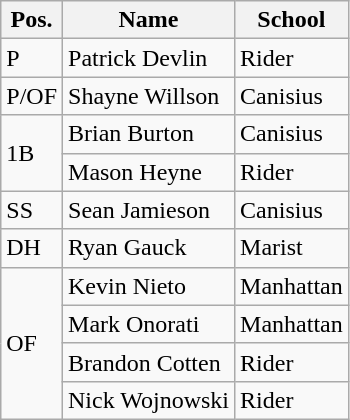<table class=wikitable>
<tr>
<th>Pos.</th>
<th>Name</th>
<th>School</th>
</tr>
<tr>
<td>P</td>
<td>Patrick Devlin</td>
<td>Rider</td>
</tr>
<tr>
<td>P/OF</td>
<td>Shayne Willson</td>
<td>Canisius</td>
</tr>
<tr>
<td rowspan=2>1B</td>
<td>Brian Burton</td>
<td>Canisius</td>
</tr>
<tr>
<td>Mason Heyne</td>
<td>Rider</td>
</tr>
<tr>
<td>SS</td>
<td>Sean Jamieson</td>
<td>Canisius</td>
</tr>
<tr>
<td>DH</td>
<td>Ryan Gauck</td>
<td>Marist</td>
</tr>
<tr>
<td rowspan=4>OF</td>
<td>Kevin Nieto</td>
<td>Manhattan</td>
</tr>
<tr>
<td>Mark Onorati</td>
<td>Manhattan</td>
</tr>
<tr>
<td>Brandon Cotten</td>
<td>Rider</td>
</tr>
<tr>
<td>Nick Wojnowski</td>
<td>Rider</td>
</tr>
</table>
